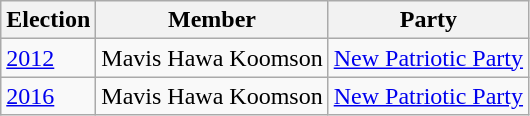<table class="wikitable">
<tr>
<th>Election</th>
<th>Member</th>
<th>Party</th>
</tr>
<tr>
<td><a href='#'>2012</a></td>
<td>Mavis Hawa Koomson</td>
<td><a href='#'>New Patriotic Party</a></td>
</tr>
<tr>
<td><a href='#'>2016</a></td>
<td>Mavis Hawa Koomson</td>
<td><a href='#'>New Patriotic Party</a></td>
</tr>
</table>
